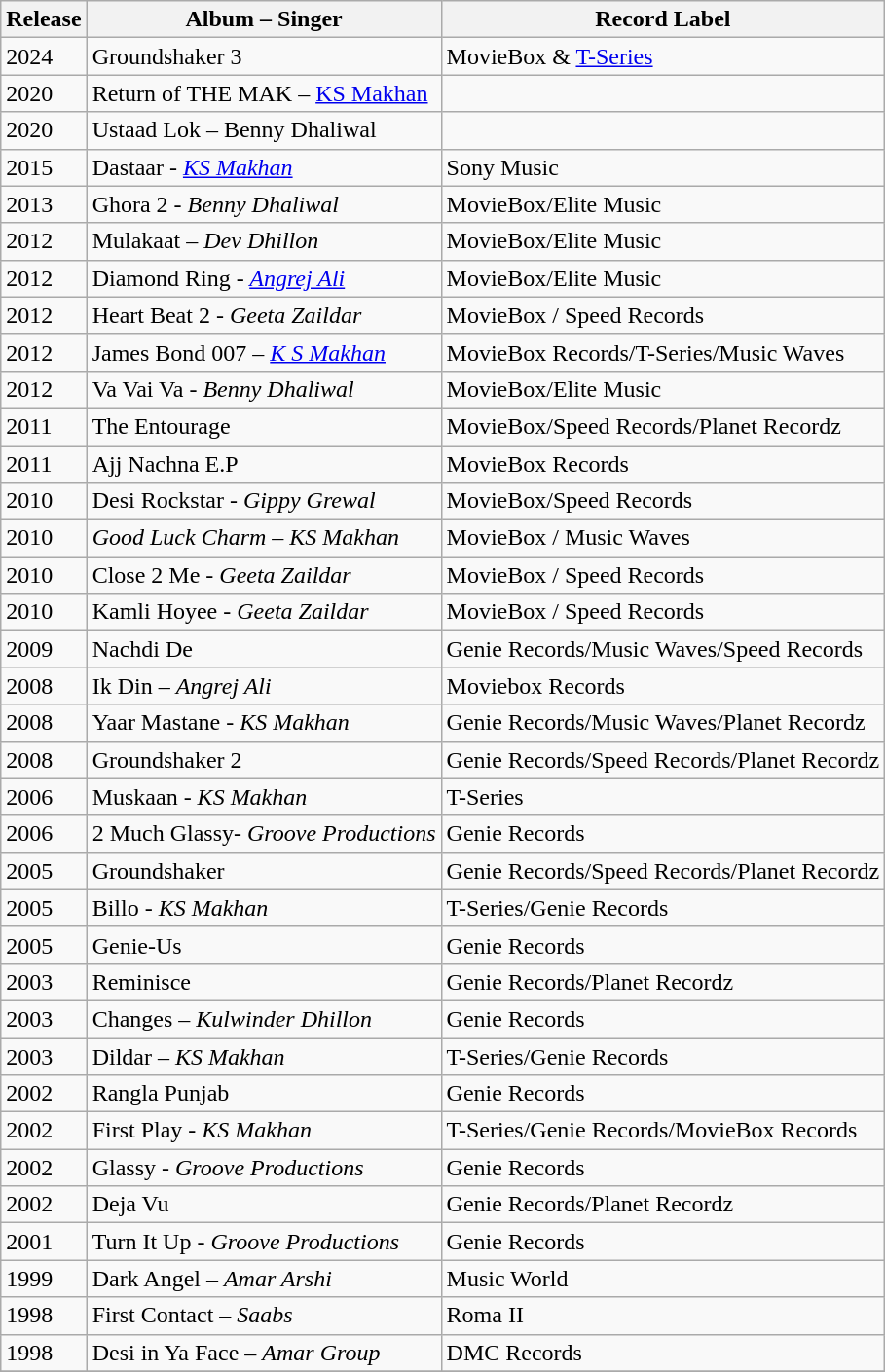<table class="wikitable">
<tr>
<th>Release</th>
<th>Album – Singer</th>
<th>Record Label</th>
</tr>
<tr>
<td>2024</td>
<td>Groundshaker 3</td>
<td>MovieBox & <a href='#'>T-Series</a></td>
</tr>
<tr>
<td>2020</td>
<td>Return of THE MAK – <a href='#'>KS Makhan</a></td>
<td></td>
</tr>
<tr>
<td>2020</td>
<td>Ustaad Lok – Benny Dhaliwal</td>
<td></td>
</tr>
<tr>
<td>2015</td>
<td>Dastaar <em>- <a href='#'>KS Makhan</a></em></td>
<td>Sony Music</td>
</tr>
<tr>
<td>2013</td>
<td>Ghora 2 <em>- Benny Dhaliwal</em></td>
<td>MovieBox/Elite Music</td>
</tr>
<tr>
<td>2012</td>
<td>Mulakaat – <em>Dev Dhillon</em></td>
<td>MovieBox/Elite Music</td>
</tr>
<tr>
<td>2012</td>
<td>Diamond Ring <em>- <a href='#'>Angrej Ali</a></em></td>
<td>MovieBox/Elite Music</td>
</tr>
<tr>
<td>2012</td>
<td>Heart Beat 2 <em>- Geeta Zaildar</em></td>
<td>MovieBox / Speed Records</td>
</tr>
<tr>
<td>2012</td>
<td>James Bond 007 – <em><a href='#'>K S Makhan</a></em></td>
<td>MovieBox Records/T-Series/Music Waves</td>
</tr>
<tr>
<td>2012</td>
<td>Va Vai Va <em>- Benny Dhaliwal</em></td>
<td>MovieBox/Elite Music</td>
</tr>
<tr>
<td>2011</td>
<td>The Entourage</td>
<td>MovieBox/Speed Records/Planet Recordz</td>
</tr>
<tr>
<td>2011</td>
<td>Ajj Nachna E.P</td>
<td>MovieBox Records</td>
</tr>
<tr>
<td>2010</td>
<td>Desi Rockstar <em>- Gippy Grewal</em></td>
<td>MovieBox/Speed Records</td>
</tr>
<tr>
<td>2010</td>
<td><em>Good Luck Charm – KS Makhan</em></td>
<td>MovieBox / Music Waves</td>
</tr>
<tr>
<td>2010</td>
<td>Close 2 Me <em>- Geeta Zaildar</em></td>
<td>MovieBox / Speed Records</td>
</tr>
<tr>
<td>2010</td>
<td>Kamli Hoyee <em>- Geeta Zaildar</em></td>
<td>MovieBox / Speed Records</td>
</tr>
<tr>
<td>2009</td>
<td>Nachdi De</td>
<td>Genie Records/Music Waves/Speed Records</td>
</tr>
<tr>
<td>2008</td>
<td>Ik Din – <em>Angrej Ali</em></td>
<td>Moviebox Records</td>
</tr>
<tr>
<td>2008</td>
<td>Yaar Mastane <em>- KS Makhan</em></td>
<td>Genie Records/Music Waves/Planet Recordz</td>
</tr>
<tr>
<td>2008</td>
<td>Groundshaker 2</td>
<td>Genie Records/Speed Records/Planet Recordz</td>
</tr>
<tr>
<td>2006</td>
<td>Muskaan <em>- KS Makhan</em></td>
<td>T-Series</td>
</tr>
<tr>
<td>2006</td>
<td>2 Much Glassy<em>- Groove Productions</em></td>
<td>Genie Records</td>
</tr>
<tr>
<td>2005</td>
<td>Groundshaker</td>
<td>Genie Records/Speed Records/Planet Recordz</td>
</tr>
<tr>
<td>2005</td>
<td>Billo <em>- KS Makhan</em></td>
<td>T-Series/Genie Records</td>
</tr>
<tr>
<td>2005</td>
<td>Genie-Us</td>
<td>Genie Records</td>
</tr>
<tr>
<td>2003</td>
<td>Reminisce</td>
<td>Genie Records/Planet Recordz</td>
</tr>
<tr>
<td>2003</td>
<td>Changes – <em>Kulwinder Dhillon</em></td>
<td>Genie Records</td>
</tr>
<tr>
<td>2003</td>
<td>Dildar – <em>KS Makhan</em></td>
<td>T-Series/Genie Records</td>
</tr>
<tr>
<td>2002</td>
<td>Rangla Punjab</td>
<td>Genie Records</td>
</tr>
<tr>
<td>2002</td>
<td>First Play <em>- KS Makhan</em></td>
<td>T-Series/Genie Records/MovieBox Records</td>
</tr>
<tr>
<td>2002</td>
<td>Glassy <em>- Groove Productions</em></td>
<td>Genie Records</td>
</tr>
<tr>
<td>2002</td>
<td>Deja Vu</td>
<td>Genie Records/Planet Recordz</td>
</tr>
<tr>
<td>2001</td>
<td>Turn It Up <em>- Groove Productions</em></td>
<td>Genie Records</td>
</tr>
<tr>
<td>1999</td>
<td>Dark Angel – <em>Amar Arshi</em></td>
<td>Music World</td>
</tr>
<tr>
<td>1998</td>
<td>First Contact – <em>Saabs</em></td>
<td>Roma II</td>
</tr>
<tr>
<td>1998</td>
<td>Desi in Ya Face – <em>Amar Group</em></td>
<td>DMC Records</td>
</tr>
<tr>
</tr>
</table>
